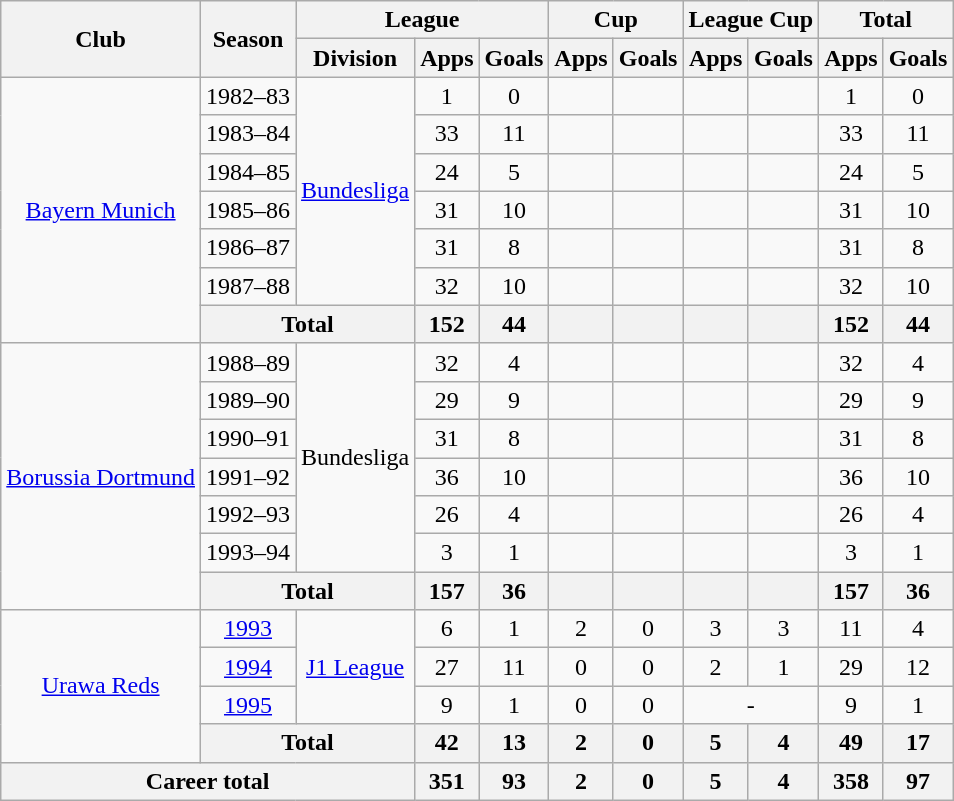<table class="wikitable" style="text-align:center">
<tr>
<th rowspan="2">Club</th>
<th rowspan="2">Season</th>
<th colspan="3">League</th>
<th colspan="2">Cup</th>
<th colspan="2">League Cup</th>
<th colspan="2">Total</th>
</tr>
<tr>
<th>Division</th>
<th>Apps</th>
<th>Goals</th>
<th>Apps</th>
<th>Goals</th>
<th>Apps</th>
<th>Goals</th>
<th>Apps</th>
<th>Goals</th>
</tr>
<tr>
<td rowspan="7"><a href='#'>Bayern Munich</a></td>
<td>1982–83</td>
<td rowspan="6"><a href='#'>Bundesliga</a></td>
<td>1</td>
<td>0</td>
<td></td>
<td></td>
<td></td>
<td></td>
<td>1</td>
<td>0</td>
</tr>
<tr>
<td>1983–84</td>
<td>33</td>
<td>11</td>
<td></td>
<td></td>
<td></td>
<td></td>
<td>33</td>
<td>11</td>
</tr>
<tr>
<td>1984–85</td>
<td>24</td>
<td>5</td>
<td></td>
<td></td>
<td></td>
<td></td>
<td>24</td>
<td>5</td>
</tr>
<tr>
<td>1985–86</td>
<td>31</td>
<td>10</td>
<td></td>
<td></td>
<td></td>
<td></td>
<td>31</td>
<td>10</td>
</tr>
<tr>
<td>1986–87</td>
<td>31</td>
<td>8</td>
<td></td>
<td></td>
<td></td>
<td></td>
<td>31</td>
<td>8</td>
</tr>
<tr>
<td>1987–88</td>
<td>32</td>
<td>10</td>
<td></td>
<td></td>
<td></td>
<td></td>
<td>32</td>
<td>10</td>
</tr>
<tr>
<th colspan="2">Total</th>
<th>152</th>
<th>44</th>
<th></th>
<th></th>
<th></th>
<th></th>
<th>152</th>
<th>44</th>
</tr>
<tr>
<td rowspan="7"><a href='#'>Borussia Dortmund</a></td>
<td>1988–89</td>
<td rowspan="6">Bundesliga</td>
<td>32</td>
<td>4</td>
<td></td>
<td></td>
<td></td>
<td></td>
<td>32</td>
<td>4</td>
</tr>
<tr>
<td>1989–90</td>
<td>29</td>
<td>9</td>
<td></td>
<td></td>
<td></td>
<td></td>
<td>29</td>
<td>9</td>
</tr>
<tr>
<td>1990–91</td>
<td>31</td>
<td>8</td>
<td></td>
<td></td>
<td></td>
<td></td>
<td>31</td>
<td>8</td>
</tr>
<tr>
<td>1991–92</td>
<td>36</td>
<td>10</td>
<td></td>
<td></td>
<td></td>
<td></td>
<td>36</td>
<td>10</td>
</tr>
<tr>
<td>1992–93</td>
<td>26</td>
<td>4</td>
<td></td>
<td></td>
<td></td>
<td></td>
<td>26</td>
<td>4</td>
</tr>
<tr>
<td>1993–94</td>
<td>3</td>
<td>1</td>
<td></td>
<td></td>
<td></td>
<td></td>
<td>3</td>
<td>1</td>
</tr>
<tr>
<th colspan="2">Total</th>
<th>157</th>
<th>36</th>
<th></th>
<th></th>
<th></th>
<th></th>
<th>157</th>
<th>36</th>
</tr>
<tr>
<td rowspan="4"><a href='#'>Urawa Reds</a></td>
<td><a href='#'>1993</a></td>
<td rowspan="3"><a href='#'>J1 League</a></td>
<td>6</td>
<td>1</td>
<td>2</td>
<td>0</td>
<td>3</td>
<td>3</td>
<td>11</td>
<td>4</td>
</tr>
<tr>
<td><a href='#'>1994</a></td>
<td>27</td>
<td>11</td>
<td>0</td>
<td>0</td>
<td>2</td>
<td>1</td>
<td>29</td>
<td>12</td>
</tr>
<tr>
<td><a href='#'>1995</a></td>
<td>9</td>
<td>1</td>
<td>0</td>
<td>0</td>
<td colspan="2">-</td>
<td>9</td>
<td>1</td>
</tr>
<tr>
<th colspan="2">Total</th>
<th>42</th>
<th>13</th>
<th>2</th>
<th>0</th>
<th>5</th>
<th>4</th>
<th>49</th>
<th>17</th>
</tr>
<tr>
<th colspan="3">Career total</th>
<th>351</th>
<th>93</th>
<th>2</th>
<th>0</th>
<th>5</th>
<th>4</th>
<th>358</th>
<th>97</th>
</tr>
</table>
